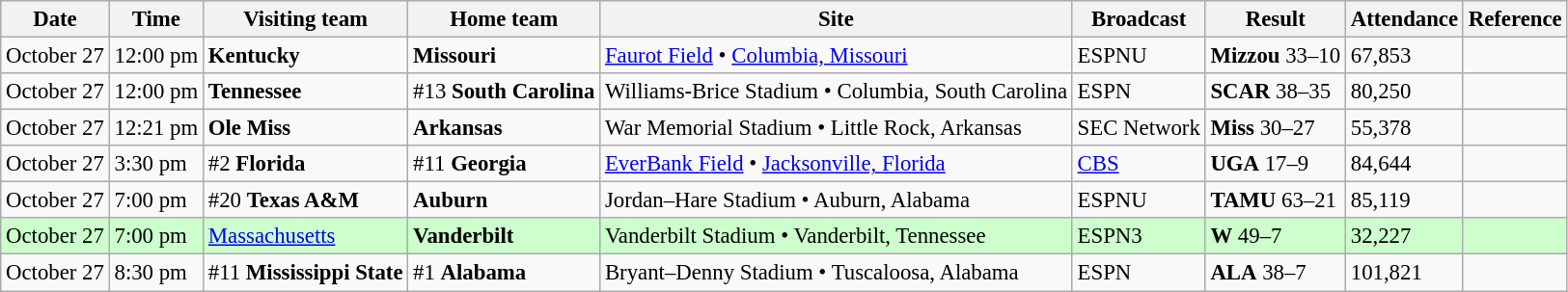<table class="wikitable" style="font-size:95%;">
<tr>
<th>Date</th>
<th>Time</th>
<th>Visiting team</th>
<th>Home team</th>
<th>Site</th>
<th>Broadcast</th>
<th>Result</th>
<th>Attendance</th>
<th class="unsortable">Reference</th>
</tr>
<tr bgcolor=>
<td>October 27</td>
<td>12:00 pm</td>
<td><strong>Kentucky</strong></td>
<td><strong>Missouri</strong></td>
<td><a href='#'>Faurot Field</a> • <a href='#'>Columbia, Missouri</a></td>
<td>ESPNU</td>
<td><strong>Mizzou</strong> 33–10</td>
<td>67,853</td>
<td align="center"></td>
</tr>
<tr bgcolor=>
<td>October 27</td>
<td>12:00 pm</td>
<td><strong>Tennessee</strong></td>
<td>#13 <strong>South Carolina</strong></td>
<td>Williams-Brice Stadium • Columbia, South Carolina</td>
<td>ESPN</td>
<td><strong>SCAR</strong> 38–35</td>
<td>80,250</td>
<td align="center"></td>
</tr>
<tr bgcolor=>
<td>October 27</td>
<td>12:21 pm</td>
<td><strong>Ole Miss</strong></td>
<td><strong>Arkansas</strong></td>
<td>War Memorial Stadium • Little Rock, Arkansas</td>
<td>SEC Network</td>
<td><strong>Miss</strong> 30–27</td>
<td>55,378</td>
<td align="center"></td>
</tr>
<tr bgcolor=>
<td>October 27</td>
<td>3:30 pm</td>
<td>#2 <strong>Florida</strong></td>
<td>#11 <strong>Georgia</strong> </td>
<td><a href='#'>EverBank Field</a> • <a href='#'>Jacksonville, Florida</a></td>
<td><a href='#'>CBS</a></td>
<td><strong>UGA</strong> 17–9</td>
<td>84,644</td>
<td align="center"></td>
</tr>
<tr bgcolor=>
<td>October 27</td>
<td>7:00 pm</td>
<td>#20 <strong>Texas A&M</strong></td>
<td><strong>Auburn</strong></td>
<td>Jordan–Hare Stadium • Auburn, Alabama</td>
<td>ESPNU</td>
<td><strong>TAMU</strong> 63–21</td>
<td>85,119</td>
<td align="center"></td>
</tr>
<tr bgcolor=ccffcc>
<td>October 27</td>
<td>7:00 pm</td>
<td><a href='#'>Massachusetts</a></td>
<td><strong>Vanderbilt</strong></td>
<td>Vanderbilt Stadium • Vanderbilt, Tennessee</td>
<td>ESPN3</td>
<td><strong>W</strong> 49–7</td>
<td>32,227</td>
<td align="center"></td>
</tr>
<tr bgcolor=>
<td>October 27</td>
<td>8:30 pm</td>
<td>#11 <strong>Mississippi State</strong></td>
<td>#1 <strong>Alabama</strong></td>
<td>Bryant–Denny Stadium • Tuscaloosa, Alabama</td>
<td>ESPN</td>
<td><strong>ALA</strong> 38–7</td>
<td>101,821</td>
<td align="center"></td>
</tr>
</table>
